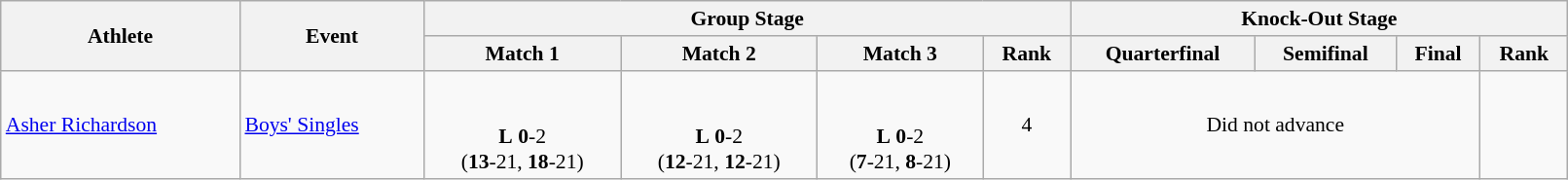<table class="wikitable" width="85%" style="text-align:left; font-size:90%">
<tr>
<th rowspan=2>Athlete</th>
<th rowspan=2>Event</th>
<th colspan=4>Group Stage</th>
<th colspan=4>Knock-Out Stage</th>
</tr>
<tr>
<th>Match 1</th>
<th>Match 2</th>
<th>Match 3</th>
<th>Rank</th>
<th>Quarterfinal</th>
<th>Semifinal</th>
<th>Final</th>
<th>Rank</th>
</tr>
<tr>
<td><a href='#'>Asher Richardson</a></td>
<td><a href='#'>Boys' Singles</a></td>
<td align=center> <br><br><strong>L</strong> <strong>0</strong>-2 <br> (<strong>13</strong>-21, <strong>18</strong>-21)</td>
<td align=center> <br><br><strong>L</strong> <strong>0</strong>-2 <br> (<strong>12</strong>-21, <strong>12</strong>-21)</td>
<td align=center> <br><br><strong>L</strong> <strong>0</strong>-2 <br> (<strong>7</strong>-21, <strong>8</strong>-21)</td>
<td align=center>4</td>
<td colspan="3" align=center>Did not advance</td>
<td></td>
</tr>
</table>
